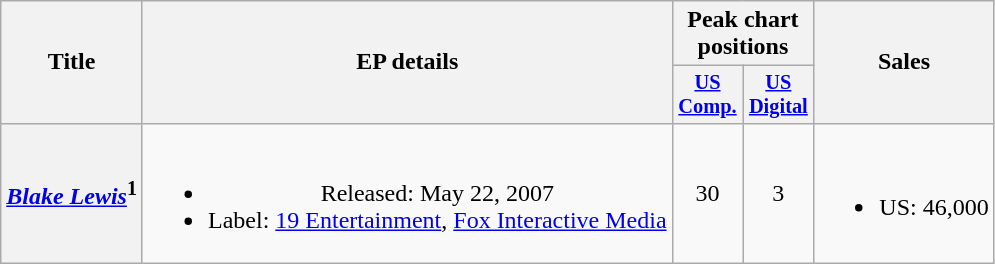<table class="wikitable plainrowheaders" style="text-align:center;">
<tr>
<th scope="col" rowspan="2">Title</th>
<th scope="col" rowspan="2">EP details</th>
<th scope="col" colspan="2">Peak chart positions</th>
<th scope="col" rowspan="2">Sales</th>
</tr>
<tr>
<th scope="col" style="width:3em;font-size:85%;"><a href='#'>US<br>Comp.</a><br></th>
<th scope="col" style="width:3em;font-size:85%;"><a href='#'>US<br>Digital</a><br></th>
</tr>
<tr>
<th scope="row"><em><a href='#'>Blake Lewis</a></em><sup>1</sup></th>
<td><br><ul><li>Released: May 22, 2007</li><li>Label: <a href='#'>19 Entertainment</a>, <a href='#'>Fox Interactive Media</a></li></ul></td>
<td>30</td>
<td>3</td>
<td><br><ul><li>US: 46,000</li></ul></td>
</tr>
</table>
